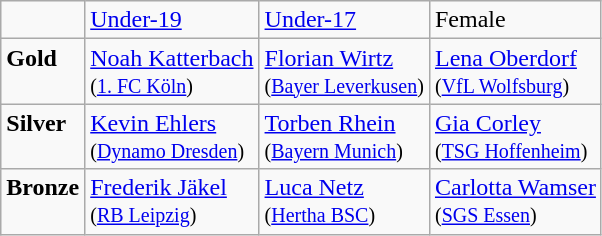<table class="wikitable">
<tr>
<td></td>
<td><a href='#'>Under-19</a></td>
<td><a href='#'>Under-17</a></td>
<td>Female</td>
</tr>
<tr>
<td valign="top"><strong>Gold</strong></td>
<td><a href='#'>Noah Katterbach</a> <br><small>(<a href='#'>1. FC Köln</a>)</small></td>
<td><a href='#'>Florian Wirtz</a> <br><small>(<a href='#'>Bayer Leverkusen</a>)</small></td>
<td><a href='#'>Lena Oberdorf</a> <br><small>(<a href='#'>VfL Wolfsburg</a>)</small></td>
</tr>
<tr>
<td valign="top"><strong>Silver</strong></td>
<td><a href='#'>Kevin Ehlers</a> <br><small>(<a href='#'>Dynamo Dresden</a>)</small></td>
<td><a href='#'>Torben Rhein</a> <br><small>(<a href='#'>Bayern Munich</a>)</small></td>
<td><a href='#'>Gia Corley</a> <br><small>(<a href='#'>TSG Hoffenheim</a>)</small></td>
</tr>
<tr>
<td valign="top"><strong>Bronze</strong></td>
<td><a href='#'>Frederik Jäkel</a> <br><small>(<a href='#'>RB Leipzig</a>)</small></td>
<td><a href='#'>Luca Netz</a> <br><small>(<a href='#'>Hertha BSC</a>)</small></td>
<td><a href='#'>Carlotta Wamser</a> <br><small>(<a href='#'>SGS Essen</a>)</small></td>
</tr>
</table>
